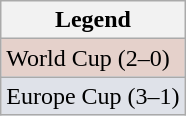<table class="wikitable">
<tr>
<th>Legend</th>
</tr>
<tr style="background:#e5d1cb;">
<td>World Cup (2–0)</td>
</tr>
<tr style="background:#dfe2e9;">
<td>Europe Cup (3–1)</td>
</tr>
</table>
